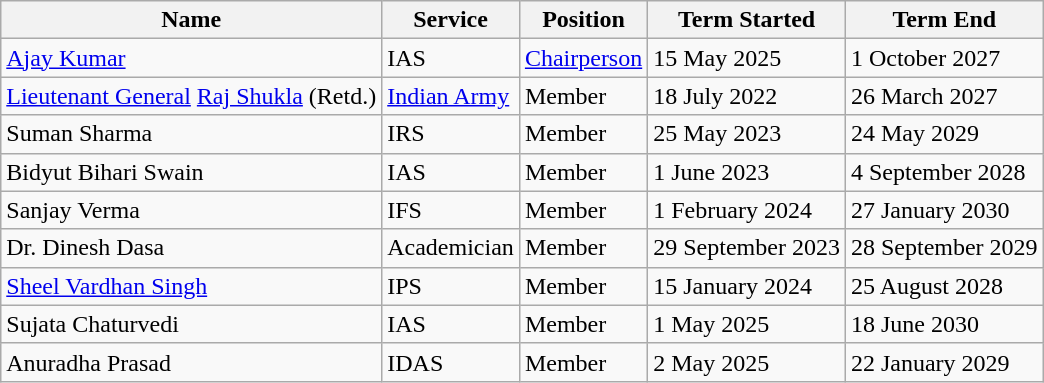<table class="wikitable">
<tr>
<th>Name</th>
<th>Service</th>
<th>Position</th>
<th>Term Started</th>
<th>Term End</th>
</tr>
<tr>
<td><a href='#'>Ajay Kumar</a></td>
<td>IAS</td>
<td><a href='#'>Chairperson</a></td>
<td>15 May 2025</td>
<td>1 October 2027</td>
</tr>
<tr>
<td><a href='#'>Lieutenant General</a> <a href='#'>Raj Shukla</a> (Retd.)</td>
<td><a href='#'>Indian Army</a></td>
<td>Member</td>
<td>18 July 2022 </td>
<td>26 March 2027</td>
</tr>
<tr>
<td>Suman Sharma</td>
<td>IRS</td>
<td>Member</td>
<td>25 May 2023</td>
<td>24 May 2029</td>
</tr>
<tr>
<td>Bidyut Bihari Swain</td>
<td>IAS</td>
<td>Member</td>
<td>1 June 2023</td>
<td>4 September 2028</td>
</tr>
<tr>
<td>Sanjay Verma</td>
<td>IFS</td>
<td>Member</td>
<td>1 February 2024</td>
<td>27 January 2030</td>
</tr>
<tr>
<td>Dr. Dinesh Dasa</td>
<td>Academician</td>
<td>Member</td>
<td>29 September 2023</td>
<td>28 September 2029</td>
</tr>
<tr>
<td><a href='#'>Sheel Vardhan Singh</a></td>
<td>IPS</td>
<td>Member</td>
<td>15 January 2024 </td>
<td>25 August 2028</td>
</tr>
<tr>
<td>Sujata Chaturvedi</td>
<td>IAS</td>
<td>Member</td>
<td>1 May 2025</td>
<td>18 June 2030</td>
</tr>
<tr>
<td>Anuradha Prasad</td>
<td>IDAS</td>
<td>Member</td>
<td>2 May 2025</td>
<td>22 January 2029</td>
</tr>
</table>
